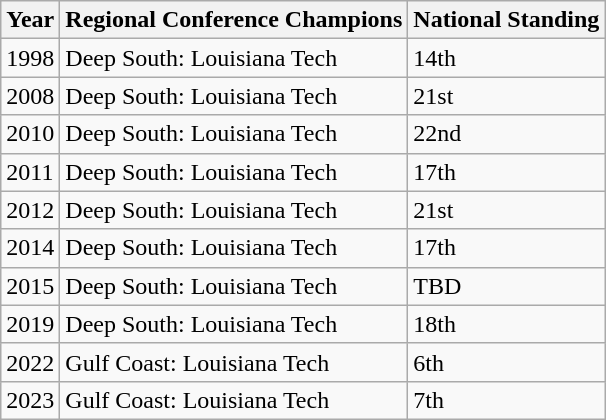<table class="wikitable">
<tr>
<th>Year</th>
<th>Regional Conference Champions</th>
<th>National Standing</th>
</tr>
<tr>
<td>1998</td>
<td>Deep South: Louisiana Tech</td>
<td>14th</td>
</tr>
<tr>
<td>2008</td>
<td>Deep South: Louisiana Tech</td>
<td>21st</td>
</tr>
<tr>
<td>2010</td>
<td>Deep South: Louisiana Tech</td>
<td>22nd</td>
</tr>
<tr>
<td>2011</td>
<td>Deep South: Louisiana Tech</td>
<td>17th</td>
</tr>
<tr>
<td>2012</td>
<td>Deep South: Louisiana Tech</td>
<td>21st</td>
</tr>
<tr>
<td>2014</td>
<td>Deep South: Louisiana Tech</td>
<td>17th</td>
</tr>
<tr>
<td>2015</td>
<td>Deep South: Louisiana Tech</td>
<td>TBD</td>
</tr>
<tr>
<td>2019</td>
<td>Deep South: Louisiana Tech</td>
<td>18th</td>
</tr>
<tr>
<td>2022</td>
<td>Gulf Coast: Louisiana Tech</td>
<td>6th</td>
</tr>
<tr>
<td>2023</td>
<td>Gulf Coast: Louisiana Tech</td>
<td>7th</td>
</tr>
</table>
